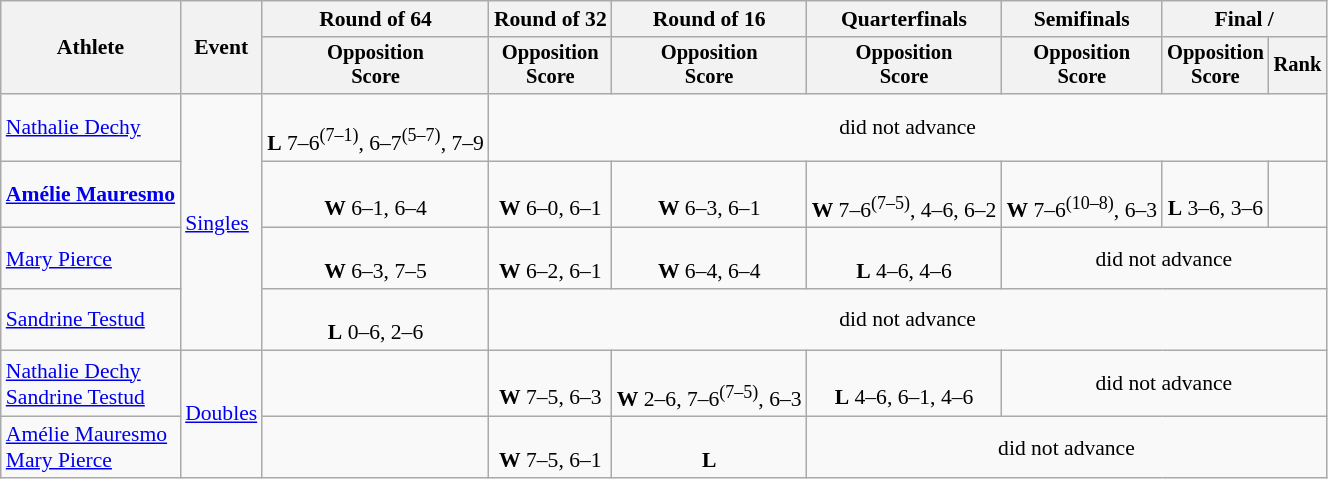<table class=wikitable style="font-size:90%">
<tr>
<th rowspan="2">Athlete</th>
<th rowspan="2">Event</th>
<th>Round of 64</th>
<th>Round of 32</th>
<th>Round of 16</th>
<th>Quarterfinals</th>
<th>Semifinals</th>
<th colspan=2>Final / </th>
</tr>
<tr style="font-size:95%">
<th>Opposition<br>Score</th>
<th>Opposition<br>Score</th>
<th>Opposition<br>Score</th>
<th>Opposition<br>Score</th>
<th>Opposition<br>Score</th>
<th>Opposition<br>Score</th>
<th>Rank</th>
</tr>
<tr align=center>
<td align=left><a href='#'>Nathalie Dechy</a></td>
<td align=left rowspan=4><a href='#'>Singles</a></td>
<td><br><strong>L</strong> 7–6<sup>(7–1)</sup>, 6–7<sup>(5–7)</sup>, 7–9</td>
<td colspan=6>did not advance</td>
</tr>
<tr align=center>
<td align=left><strong><a href='#'>Amélie Mauresmo</a></strong></td>
<td><br><strong>W</strong> 6–1, 6–4</td>
<td><br><strong>W</strong> 6–0, 6–1</td>
<td><br><strong>W</strong> 6–3, 6–1</td>
<td><br><strong>W</strong> 7–6<sup>(7–5)</sup>, 4–6, 6–2</td>
<td><br><strong>W</strong> 7–6<sup>(10–8)</sup>, 6–3</td>
<td><br><strong>L</strong> 3–6, 3–6</td>
<td></td>
</tr>
<tr align=center>
<td align=left><a href='#'>Mary Pierce</a></td>
<td><br><strong>W</strong> 6–3, 7–5</td>
<td><br><strong>W</strong> 6–2, 6–1</td>
<td><br><strong>W</strong> 6–4, 6–4</td>
<td><br><strong>L</strong> 4–6, 4–6</td>
<td colspan=3>did not advance</td>
</tr>
<tr align=center>
<td align=left><a href='#'>Sandrine Testud</a></td>
<td><br><strong>L</strong> 0–6, 2–6</td>
<td colspan=6>did not advance</td>
</tr>
<tr align=center>
<td align=left><a href='#'>Nathalie Dechy</a><br><a href='#'>Sandrine Testud</a></td>
<td align=left rowspan=2><a href='#'>Doubles</a></td>
<td></td>
<td><br><strong>W</strong> 7–5, 6–3</td>
<td><br><strong>W</strong> 2–6, 7–6<sup>(7–5)</sup>, 6–3</td>
<td><br><strong>L</strong> 4–6, 6–1, 4–6</td>
<td colspan=3>did not advance</td>
</tr>
<tr align=center>
<td align=left><a href='#'>Amélie Mauresmo</a><br><a href='#'>Mary Pierce</a></td>
<td></td>
<td><br><strong>W</strong> 7–5, 6–1</td>
<td><br><strong>L</strong> </td>
<td colspan=4>did not advance</td>
</tr>
</table>
